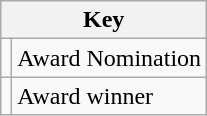<table class="wikitable">
<tr>
<th colspan="2">Key</th>
</tr>
<tr>
<td></td>
<td>Award Nomination</td>
</tr>
<tr>
<td></td>
<td>Award winner</td>
</tr>
</table>
